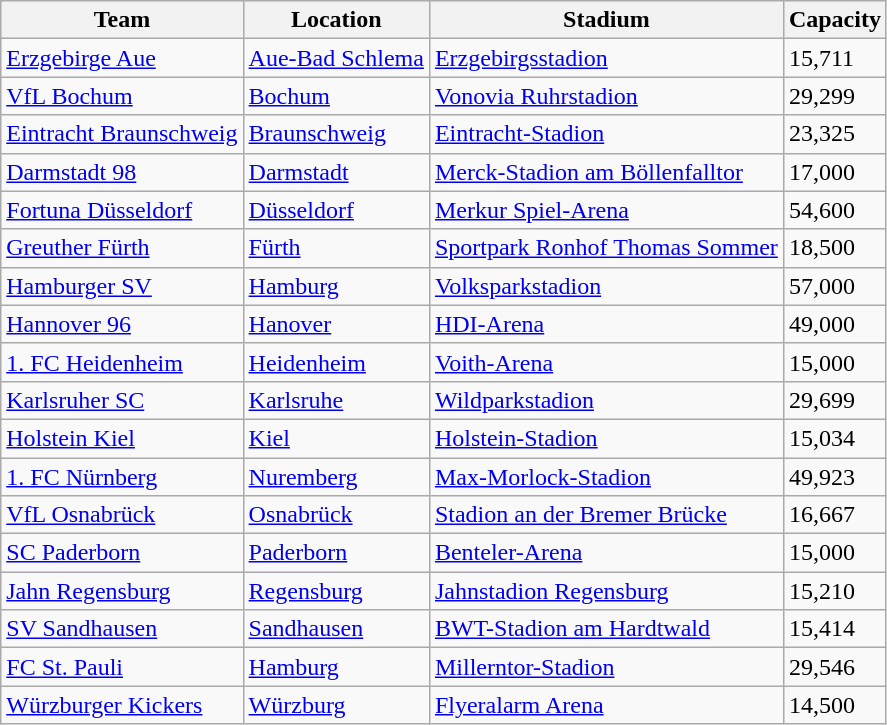<table class="wikitable sortable" style="text-align:left;">
<tr>
<th>Team</th>
<th>Location</th>
<th>Stadium</th>
<th>Capacity</th>
</tr>
<tr>
<td data-sort-value="Aue"><a href='#'>Erzgebirge Aue</a></td>
<td><a href='#'>Aue-Bad Schlema</a></td>
<td><a href='#'>Erzgebirgsstadion</a></td>
<td>15,711</td>
</tr>
<tr>
<td data-sort-value="Bochum"><a href='#'>VfL Bochum</a></td>
<td><a href='#'>Bochum</a></td>
<td><a href='#'>Vonovia Ruhrstadion</a></td>
<td>29,299</td>
</tr>
<tr>
<td data-sort-value="Braunschweig"><a href='#'>Eintracht Braunschweig</a></td>
<td><a href='#'>Braunschweig</a></td>
<td><a href='#'>Eintracht-Stadion</a></td>
<td>23,325</td>
</tr>
<tr>
<td data-sort-value="Darmstadt"><a href='#'>Darmstadt 98</a></td>
<td><a href='#'>Darmstadt</a></td>
<td><a href='#'>Merck-Stadion am Böllenfalltor</a></td>
<td>17,000</td>
</tr>
<tr>
<td data-sort-value="Dusseldorf"><a href='#'>Fortuna Düsseldorf</a></td>
<td><a href='#'>Düsseldorf</a></td>
<td><a href='#'>Merkur Spiel-Arena</a></td>
<td>54,600</td>
</tr>
<tr>
<td data-sort-value="Furth"><a href='#'>Greuther Fürth</a></td>
<td><a href='#'>Fürth</a></td>
<td><a href='#'>Sportpark Ronhof Thomas Sommer</a></td>
<td>18,500</td>
</tr>
<tr>
<td data-sort-value="Hamburg"><a href='#'>Hamburger SV</a></td>
<td><a href='#'>Hamburg</a></td>
<td><a href='#'>Volksparkstadion</a></td>
<td>57,000</td>
</tr>
<tr>
<td data-sort-value="Hannover"><a href='#'>Hannover 96</a></td>
<td><a href='#'>Hanover</a></td>
<td><a href='#'>HDI-Arena</a></td>
<td>49,000</td>
</tr>
<tr>
<td data-sort-value="Heidenheim"><a href='#'>1. FC Heidenheim</a></td>
<td><a href='#'>Heidenheim</a></td>
<td><a href='#'>Voith-Arena</a></td>
<td>15,000</td>
</tr>
<tr>
<td data-sort-value="Karlsruhe"><a href='#'>Karlsruher SC</a></td>
<td><a href='#'>Karlsruhe</a></td>
<td><a href='#'>Wildparkstadion</a></td>
<td>29,699</td>
</tr>
<tr>
<td data-sort-value="Kiel"><a href='#'>Holstein Kiel</a></td>
<td><a href='#'>Kiel</a></td>
<td><a href='#'>Holstein-Stadion</a></td>
<td>15,034</td>
</tr>
<tr>
<td data-sort-value="Nurnberg"><a href='#'>1. FC Nürnberg</a></td>
<td><a href='#'>Nuremberg</a></td>
<td><a href='#'>Max-Morlock-Stadion</a></td>
<td>49,923</td>
</tr>
<tr>
<td data-sort-value="Osnabruck"><a href='#'>VfL Osnabrück</a></td>
<td><a href='#'>Osnabrück</a></td>
<td><a href='#'>Stadion an der Bremer Brücke</a></td>
<td>16,667</td>
</tr>
<tr>
<td data-sort-value="Paderborn"><a href='#'>SC Paderborn</a></td>
<td><a href='#'>Paderborn</a></td>
<td><a href='#'>Benteler-Arena</a></td>
<td>15,000</td>
</tr>
<tr>
<td data-sort-value="Regensburg"><a href='#'>Jahn Regensburg</a></td>
<td><a href='#'>Regensburg</a></td>
<td><a href='#'>Jahnstadion Regensburg</a></td>
<td>15,210</td>
</tr>
<tr>
<td data-sort-value="Sandhausen"><a href='#'>SV Sandhausen</a></td>
<td><a href='#'>Sandhausen</a></td>
<td><a href='#'>BWT-Stadion am Hardtwald</a></td>
<td>15,414</td>
</tr>
<tr>
<td data-sort-value="St Pauli"><a href='#'>FC St. Pauli</a></td>
<td><a href='#'>Hamburg</a></td>
<td><a href='#'>Millerntor-Stadion</a></td>
<td>29,546</td>
</tr>
<tr>
<td data-sort-value="Wurzburg"><a href='#'>Würzburger Kickers</a></td>
<td><a href='#'>Würzburg</a></td>
<td><a href='#'>Flyeralarm Arena</a></td>
<td>14,500</td>
</tr>
</table>
